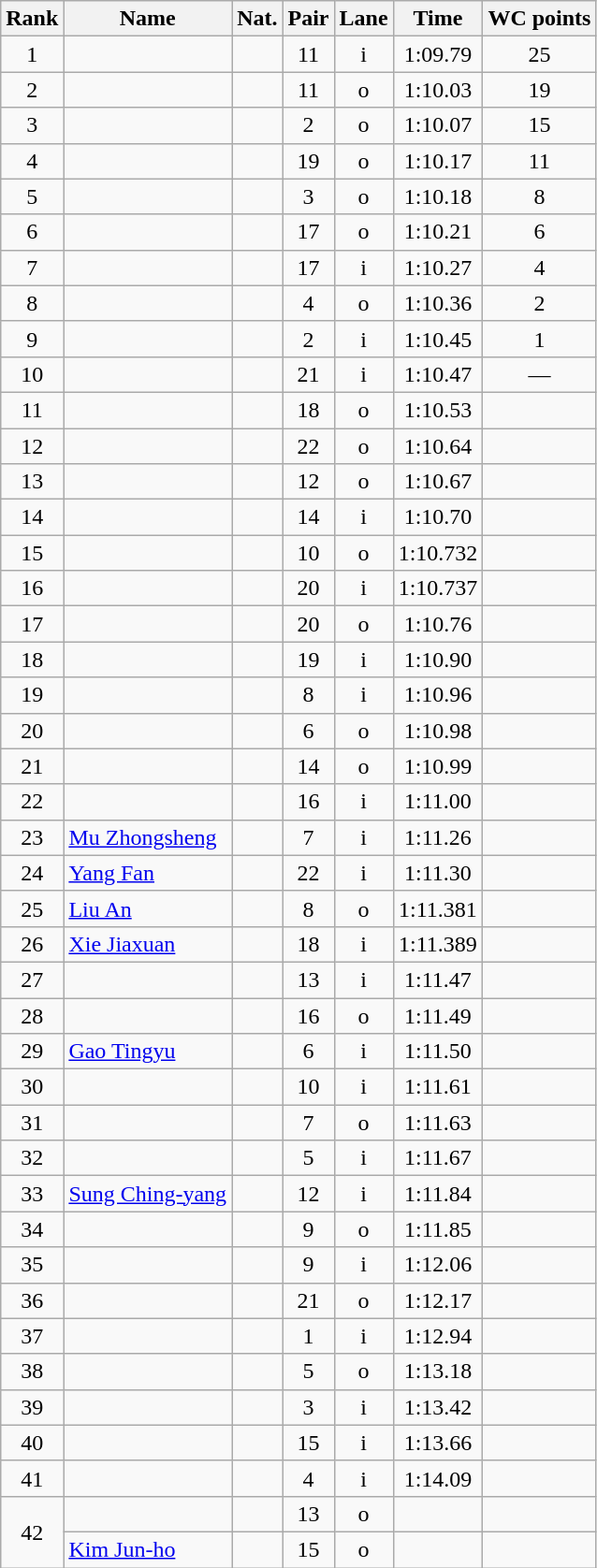<table class="wikitable sortable" style="text-align:center">
<tr>
<th>Rank</th>
<th>Name</th>
<th>Nat.</th>
<th>Pair</th>
<th>Lane</th>
<th>Time</th>
<th>WC points</th>
</tr>
<tr>
<td>1</td>
<td align=left></td>
<td></td>
<td>11</td>
<td>i</td>
<td>1:09.79</td>
<td>25</td>
</tr>
<tr>
<td>2</td>
<td align=left></td>
<td></td>
<td>11</td>
<td>o</td>
<td>1:10.03</td>
<td>19</td>
</tr>
<tr>
<td>3</td>
<td align=left></td>
<td></td>
<td>2</td>
<td>o</td>
<td>1:10.07</td>
<td>15</td>
</tr>
<tr>
<td>4</td>
<td align=left></td>
<td></td>
<td>19</td>
<td>o</td>
<td>1:10.17</td>
<td>11</td>
</tr>
<tr>
<td>5</td>
<td align=left></td>
<td></td>
<td>3</td>
<td>o</td>
<td>1:10.18</td>
<td>8</td>
</tr>
<tr>
<td>6</td>
<td align=left></td>
<td></td>
<td>17</td>
<td>o</td>
<td>1:10.21</td>
<td>6</td>
</tr>
<tr>
<td>7</td>
<td align=left></td>
<td></td>
<td>17</td>
<td>i</td>
<td>1:10.27</td>
<td>4</td>
</tr>
<tr>
<td>8</td>
<td align=left></td>
<td></td>
<td>4</td>
<td>o</td>
<td>1:10.36</td>
<td>2</td>
</tr>
<tr>
<td>9</td>
<td align=left></td>
<td></td>
<td>2</td>
<td>i</td>
<td>1:10.45</td>
<td>1</td>
</tr>
<tr>
<td>10</td>
<td align=left></td>
<td></td>
<td>21</td>
<td>i</td>
<td>1:10.47</td>
<td>—</td>
</tr>
<tr>
<td>11</td>
<td align=left></td>
<td></td>
<td>18</td>
<td>o</td>
<td>1:10.53</td>
<td></td>
</tr>
<tr>
<td>12</td>
<td align=left></td>
<td></td>
<td>22</td>
<td>o</td>
<td>1:10.64</td>
<td></td>
</tr>
<tr>
<td>13</td>
<td align=left></td>
<td></td>
<td>12</td>
<td>o</td>
<td>1:10.67</td>
<td></td>
</tr>
<tr>
<td>14</td>
<td align=left></td>
<td></td>
<td>14</td>
<td>i</td>
<td>1:10.70</td>
<td></td>
</tr>
<tr>
<td>15</td>
<td align=left></td>
<td></td>
<td>10</td>
<td>o</td>
<td>1:10.732</td>
<td></td>
</tr>
<tr>
<td>16</td>
<td align=left></td>
<td></td>
<td>20</td>
<td>i</td>
<td>1:10.737</td>
<td></td>
</tr>
<tr>
<td>17</td>
<td align=left></td>
<td></td>
<td>20</td>
<td>o</td>
<td>1:10.76</td>
<td></td>
</tr>
<tr>
<td>18</td>
<td align=left></td>
<td></td>
<td>19</td>
<td>i</td>
<td>1:10.90</td>
<td></td>
</tr>
<tr>
<td>19</td>
<td align=left></td>
<td></td>
<td>8</td>
<td>i</td>
<td>1:10.96</td>
<td></td>
</tr>
<tr>
<td>20</td>
<td align=left></td>
<td></td>
<td>6</td>
<td>o</td>
<td>1:10.98</td>
<td></td>
</tr>
<tr>
<td>21</td>
<td align=left></td>
<td></td>
<td>14</td>
<td>o</td>
<td>1:10.99</td>
<td></td>
</tr>
<tr>
<td>22</td>
<td align=left></td>
<td></td>
<td>16</td>
<td>i</td>
<td>1:11.00</td>
<td></td>
</tr>
<tr>
<td>23</td>
<td align=left><a href='#'>Mu Zhongsheng</a></td>
<td></td>
<td>7</td>
<td>i</td>
<td>1:11.26</td>
<td></td>
</tr>
<tr>
<td>24</td>
<td align=left><a href='#'>Yang Fan</a></td>
<td></td>
<td>22</td>
<td>i</td>
<td>1:11.30</td>
<td></td>
</tr>
<tr>
<td>25</td>
<td align=left><a href='#'>Liu An</a></td>
<td></td>
<td>8</td>
<td>o</td>
<td>1:11.381</td>
<td></td>
</tr>
<tr>
<td>26</td>
<td align=left><a href='#'>Xie Jiaxuan</a></td>
<td></td>
<td>18</td>
<td>i</td>
<td>1:11.389</td>
<td></td>
</tr>
<tr>
<td>27</td>
<td align=left></td>
<td></td>
<td>13</td>
<td>i</td>
<td>1:11.47</td>
<td></td>
</tr>
<tr>
<td>28</td>
<td align=left></td>
<td></td>
<td>16</td>
<td>o</td>
<td>1:11.49</td>
<td></td>
</tr>
<tr>
<td>29</td>
<td align=left><a href='#'>Gao Tingyu</a></td>
<td></td>
<td>6</td>
<td>i</td>
<td>1:11.50</td>
<td></td>
</tr>
<tr>
<td>30</td>
<td align=left></td>
<td></td>
<td>10</td>
<td>i</td>
<td>1:11.61</td>
<td></td>
</tr>
<tr>
<td>31</td>
<td align=left></td>
<td></td>
<td>7</td>
<td>o</td>
<td>1:11.63</td>
<td></td>
</tr>
<tr>
<td>32</td>
<td align=left></td>
<td></td>
<td>5</td>
<td>i</td>
<td>1:11.67</td>
<td></td>
</tr>
<tr>
<td>33</td>
<td align=left><a href='#'>Sung Ching-yang</a></td>
<td></td>
<td>12</td>
<td>i</td>
<td>1:11.84</td>
<td></td>
</tr>
<tr>
<td>34</td>
<td align=left></td>
<td></td>
<td>9</td>
<td>o</td>
<td>1:11.85</td>
<td></td>
</tr>
<tr>
<td>35</td>
<td align=left></td>
<td></td>
<td>9</td>
<td>i</td>
<td>1:12.06</td>
<td></td>
</tr>
<tr>
<td>36</td>
<td align=left></td>
<td></td>
<td>21</td>
<td>o</td>
<td>1:12.17</td>
<td></td>
</tr>
<tr>
<td>37</td>
<td align=left></td>
<td></td>
<td>1</td>
<td>i</td>
<td>1:12.94</td>
<td></td>
</tr>
<tr>
<td>38</td>
<td align=left></td>
<td></td>
<td>5</td>
<td>o</td>
<td>1:13.18</td>
<td></td>
</tr>
<tr>
<td>39</td>
<td align=left></td>
<td></td>
<td>3</td>
<td>i</td>
<td>1:13.42</td>
<td></td>
</tr>
<tr>
<td>40</td>
<td align=left></td>
<td></td>
<td>15</td>
<td>i</td>
<td>1:13.66</td>
<td></td>
</tr>
<tr>
<td>41</td>
<td align=left></td>
<td></td>
<td>4</td>
<td>i</td>
<td>1:14.09</td>
<td></td>
</tr>
<tr>
<td rowspan=2>42</td>
<td align=left></td>
<td></td>
<td>13</td>
<td>o</td>
<td></td>
<td></td>
</tr>
<tr>
<td align=left><a href='#'>Kim Jun-ho</a></td>
<td></td>
<td>15</td>
<td>o</td>
<td></td>
<td></td>
</tr>
</table>
